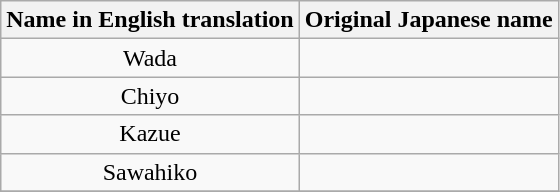<table class="wikitable" style="text-align:center;margin-left:1em;">
<tr>
<th>Name in English translation</th>
<th>Original Japanese name</th>
</tr>
<tr>
<td>Wada</td>
<td></td>
</tr>
<tr>
<td>Chiyo</td>
<td></td>
</tr>
<tr>
<td>Kazue</td>
<td></td>
</tr>
<tr>
<td>Sawahiko</td>
<td></td>
</tr>
<tr>
</tr>
</table>
